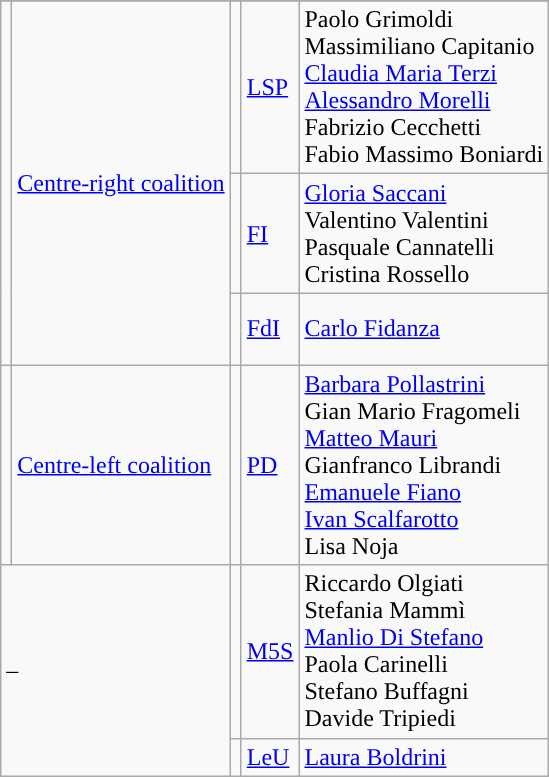<table class=wikitable style=text-align:left>
<tr>
</tr>
<tr>
<td rowspan=3></td>
<td rowspan=3><a href='#'>Centre-right coalition</a></td>
<td style="background:"></td>
<td><a href='#'>LSP</a></td>
<td>Paolo Grimoldi<br>Massimiliano Capitanio<br><a href='#'>Claudia Maria Terzi</a><br><a href='#'>Alessandro Morelli</a><br>Fabrizio Cecchetti<br>Fabio Massimo Boniardi</td>
</tr>
<tr>
<td style="background:"></td>
<td><a href='#'>FI</a></td>
<td><a href='#'>Gloria Saccani</a><br>Valentino Valentini<br>Pasquale Cannatelli<br>Cristina Rossello</td>
</tr>
<tr style="height:3em;">
<td style="background:"></td>
<td><a href='#'>FdI</a></td>
<td><a href='#'>Carlo Fidanza</a></td>
</tr>
<tr>
<td></td>
<td><a href='#'>Centre-left coalition</a></td>
<td style="background:"></td>
<td><a href='#'>PD</a></td>
<td><a href='#'>Barbara Pollastrini</a><br>Gian Mario Fragomeli<br><a href='#'>Matteo Mauri</a><br>Gianfranco Librandi<br><a href='#'>Emanuele Fiano</a><br><a href='#'>Ivan Scalfarotto</a><br>Lisa Noja</td>
</tr>
<tr>
<td colspan=2 rowspan=2>–</td>
<td style="background:"></td>
<td><a href='#'>M5S</a></td>
<td>Riccardo Olgiati<br>Stefania Mammì<br><a href='#'>Manlio Di Stefano</a><br>Paola Carinelli<br>Stefano Buffagni<br>Davide Tripiedi</td>
</tr>
<tr>
<td style="background:"></td>
<td><a href='#'>LeU</a></td>
<td><a href='#'>Laura Boldrini</a></td>
</tr>
</table>
